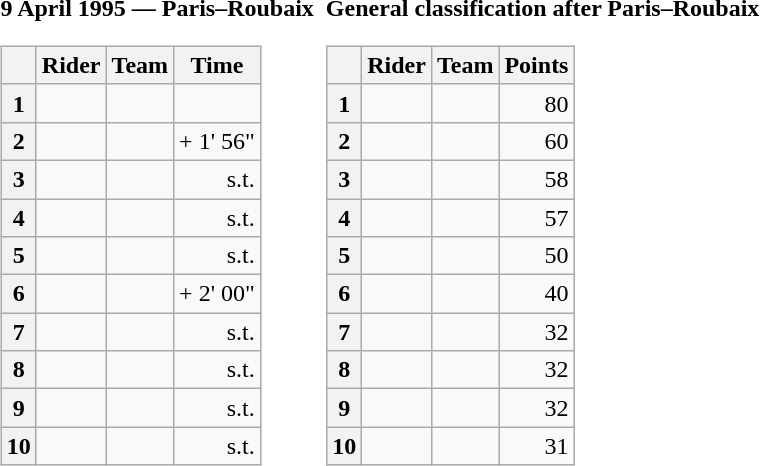<table>
<tr>
<td><strong>9 April 1995 — Paris–Roubaix </strong><br><table class="wikitable">
<tr>
<th></th>
<th>Rider</th>
<th>Team</th>
<th>Time</th>
</tr>
<tr>
<th>1</th>
<td></td>
<td></td>
<td align="right"></td>
</tr>
<tr>
<th>2</th>
<td></td>
<td></td>
<td align="right">+ 1' 56"</td>
</tr>
<tr>
<th>3</th>
<td></td>
<td></td>
<td align="right">s.t.</td>
</tr>
<tr>
<th>4</th>
<td></td>
<td></td>
<td align="right">s.t.</td>
</tr>
<tr>
<th>5</th>
<td></td>
<td></td>
<td align="right">s.t.</td>
</tr>
<tr>
<th>6</th>
<td></td>
<td></td>
<td align="right">+ 2' 00"</td>
</tr>
<tr>
<th>7</th>
<td></td>
<td></td>
<td align="right">s.t.</td>
</tr>
<tr>
<th>8</th>
<td></td>
<td></td>
<td align="right">s.t.</td>
</tr>
<tr>
<th>9</th>
<td></td>
<td></td>
<td align="right">s.t.</td>
</tr>
<tr>
<th>10</th>
<td></td>
<td></td>
<td align="right">s.t.</td>
</tr>
</table>
</td>
<td></td>
<td><strong>General classification after Paris–Roubaix</strong><br><table class="wikitable">
<tr>
<th></th>
<th>Rider</th>
<th>Team</th>
<th>Points</th>
</tr>
<tr>
<th>1</th>
<td> </td>
<td></td>
<td align="right">80</td>
</tr>
<tr>
<th>2</th>
<td></td>
<td></td>
<td align="right">60</td>
</tr>
<tr>
<th>3</th>
<td></td>
<td></td>
<td align="right">58</td>
</tr>
<tr>
<th>4</th>
<td></td>
<td></td>
<td align="right">57</td>
</tr>
<tr>
<th>5</th>
<td></td>
<td></td>
<td align="right">50</td>
</tr>
<tr>
<th>6</th>
<td></td>
<td></td>
<td align="right">40</td>
</tr>
<tr>
<th>7</th>
<td></td>
<td></td>
<td align="right">32</td>
</tr>
<tr>
<th>8</th>
<td></td>
<td></td>
<td align="right">32</td>
</tr>
<tr>
<th>9</th>
<td></td>
<td></td>
<td align="right">32</td>
</tr>
<tr>
<th>10</th>
<td></td>
<td></td>
<td align="right">31</td>
</tr>
</table>
</td>
</tr>
</table>
